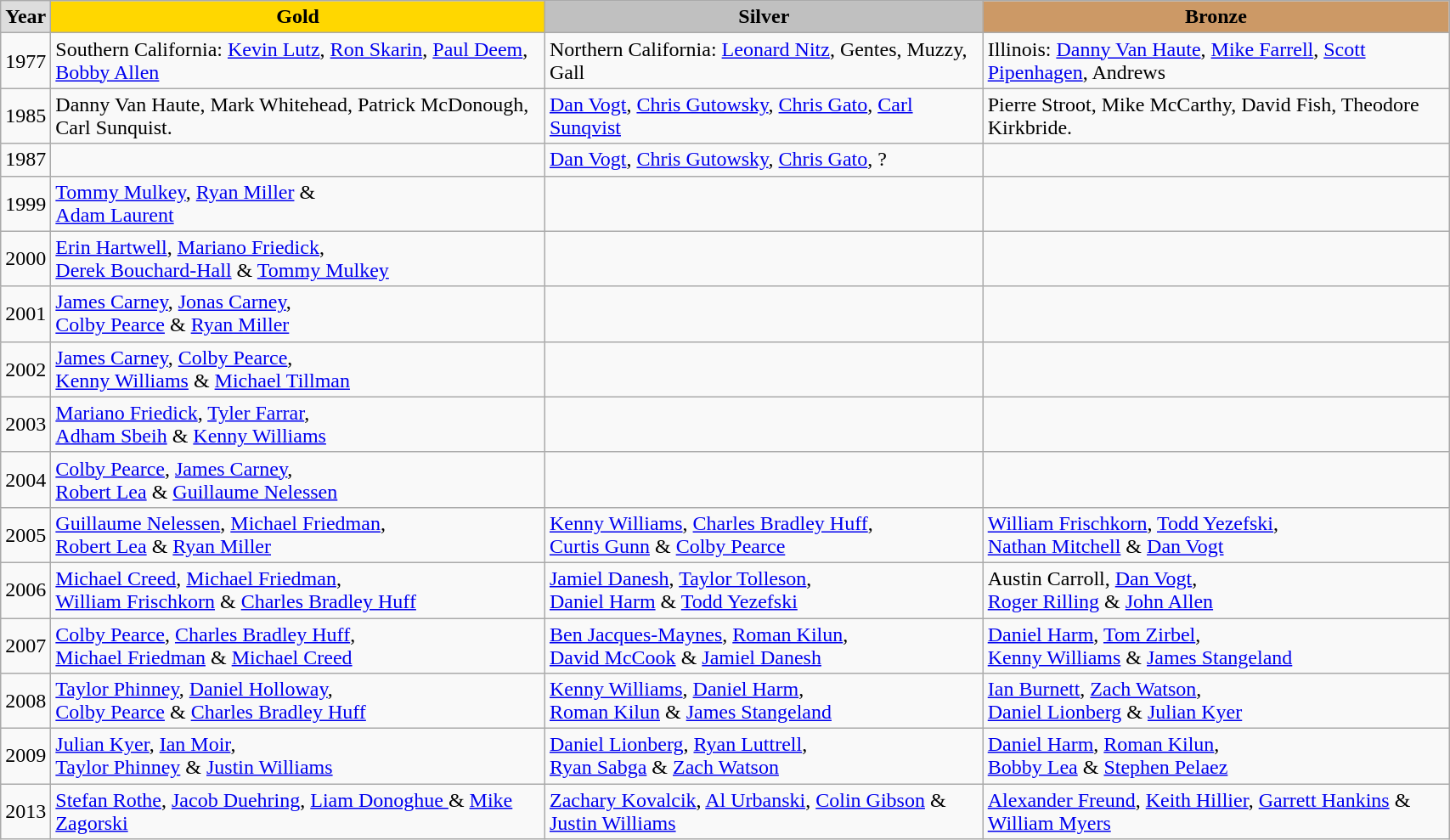<table class="wikitable" style="width: 90%; text-align:left;">
<tr>
<td style="background:#DDDDDD; font-weight:bold; text-align:center;">Year</td>
<td style="background:gold; font-weight:bold; text-align:center;">Gold</td>
<td style="background:silver; font-weight:bold; text-align:center;">Silver</td>
<td style="background:#cc9966; font-weight:bold; text-align:center;">Bronze</td>
</tr>
<tr>
<td>1977</td>
<td>Southern California: <a href='#'>Kevin Lutz</a>, <a href='#'>Ron Skarin</a>, <a href='#'>Paul Deem</a>, <a href='#'>Bobby Allen</a></td>
<td>Northern California: <a href='#'>Leonard Nitz</a>, Gentes, Muzzy, Gall</td>
<td>Illinois: <a href='#'>Danny Van Haute</a>, <a href='#'>Mike Farrell</a>, <a href='#'>Scott Pipenhagen</a>, Andrews</td>
</tr>
<tr>
<td>1985</td>
<td>Danny Van Haute, Mark Whitehead, Patrick McDonough, Carl Sunquist.</td>
<td><a href='#'>Dan Vogt</a>, <a href='#'>Chris Gutowsky</a>, <a href='#'>Chris Gato</a>, <a href='#'>Carl Sunqvist</a></td>
<td>Pierre Stroot, Mike McCarthy, David Fish, Theodore Kirkbride.</td>
</tr>
<tr>
<td>1987</td>
<td></td>
<td><a href='#'>Dan Vogt</a>, <a href='#'>Chris Gutowsky</a>, <a href='#'>Chris Gato</a>, ?</td>
<td></td>
</tr>
<tr>
<td>1999</td>
<td><a href='#'>Tommy Mulkey</a>, <a href='#'>Ryan Miller</a> &<br> <a href='#'>Adam Laurent</a></td>
<td></td>
<td></td>
</tr>
<tr>
<td>2000</td>
<td><a href='#'>Erin Hartwell</a>, <a href='#'>Mariano Friedick</a>,<br> <a href='#'>Derek Bouchard-Hall</a> & <a href='#'>Tommy Mulkey</a></td>
<td></td>
<td></td>
</tr>
<tr>
<td>2001</td>
<td><a href='#'>James Carney</a>, <a href='#'>Jonas Carney</a>,<br> <a href='#'>Colby Pearce</a> & <a href='#'>Ryan Miller</a></td>
<td></td>
<td></td>
</tr>
<tr>
<td>2002</td>
<td><a href='#'>James Carney</a>, <a href='#'>Colby Pearce</a>,<br> <a href='#'>Kenny Williams</a> & <a href='#'>Michael Tillman</a></td>
<td></td>
<td></td>
</tr>
<tr>
<td>2003</td>
<td><a href='#'>Mariano Friedick</a>, <a href='#'>Tyler Farrar</a>,<br> <a href='#'>Adham Sbeih</a> & <a href='#'>Kenny Williams</a></td>
<td></td>
<td></td>
</tr>
<tr>
<td>2004</td>
<td><a href='#'>Colby Pearce</a>, <a href='#'>James Carney</a>,<br> <a href='#'>Robert Lea</a> & <a href='#'>Guillaume Nelessen</a></td>
<td></td>
<td></td>
</tr>
<tr>
<td>2005</td>
<td><a href='#'>Guillaume Nelessen</a>, <a href='#'>Michael Friedman</a>,<br> <a href='#'>Robert Lea</a> & <a href='#'>Ryan Miller</a></td>
<td><a href='#'>Kenny Williams</a>, <a href='#'>Charles Bradley Huff</a>,<br> <a href='#'>Curtis Gunn</a> & <a href='#'>Colby Pearce</a></td>
<td><a href='#'>William Frischkorn</a>, <a href='#'>Todd Yezefski</a>,<br>  <a href='#'>Nathan Mitchell</a> & <a href='#'>Dan Vogt</a></td>
</tr>
<tr>
<td>2006</td>
<td><a href='#'>Michael Creed</a>, <a href='#'>Michael Friedman</a>,<br> <a href='#'>William Frischkorn</a> & <a href='#'>Charles Bradley Huff</a></td>
<td><a href='#'>Jamiel Danesh</a>, <a href='#'>Taylor Tolleson</a>,<br> <a href='#'>Daniel Harm</a> & <a href='#'>Todd Yezefski</a></td>
<td>Austin Carroll, <a href='#'>Dan Vogt</a>,<br> <a href='#'>Roger Rilling</a> & <a href='#'>John Allen</a></td>
</tr>
<tr>
<td>2007</td>
<td><a href='#'>Colby Pearce</a>, <a href='#'>Charles Bradley Huff</a>,<br> <a href='#'>Michael Friedman</a> & <a href='#'>Michael Creed</a></td>
<td><a href='#'>Ben Jacques-Maynes</a>, <a href='#'>Roman Kilun</a>,<br> <a href='#'>David McCook</a> & <a href='#'>Jamiel Danesh</a></td>
<td><a href='#'>Daniel Harm</a>, <a href='#'>Tom Zirbel</a>,<br> <a href='#'>Kenny Williams</a> & <a href='#'>James Stangeland</a></td>
</tr>
<tr>
<td>2008</td>
<td><a href='#'>Taylor Phinney</a>, <a href='#'>Daniel Holloway</a>,<br> <a href='#'>Colby Pearce</a> & <a href='#'>Charles Bradley Huff</a></td>
<td><a href='#'>Kenny Williams</a>, <a href='#'>Daniel Harm</a>,<br> <a href='#'>Roman Kilun</a> & <a href='#'>James Stangeland</a></td>
<td><a href='#'>Ian Burnett</a>, <a href='#'>Zach Watson</a>,<br> <a href='#'>Daniel Lionberg</a> & <a href='#'>Julian Kyer</a></td>
</tr>
<tr>
<td>2009</td>
<td><a href='#'>Julian Kyer</a>, <a href='#'>Ian Moir</a>,<br> <a href='#'>Taylor Phinney</a> & <a href='#'>Justin Williams</a></td>
<td><a href='#'>Daniel Lionberg</a>, <a href='#'>Ryan Luttrell</a>,<br> <a href='#'>Ryan Sabga</a> & <a href='#'>Zach Watson</a></td>
<td><a href='#'>Daniel Harm</a>, <a href='#'>Roman Kilun</a>,<br> <a href='#'>Bobby Lea</a> & <a href='#'>Stephen Pelaez</a></td>
</tr>
<tr>
<td>2013</td>
<td><a href='#'>Stefan Rothe</a>, <a href='#'>Jacob Duehring</a>, <a href='#'>Liam Donoghue </a> & <a href='#'>Mike Zagorski</a></td>
<td><a href='#'>Zachary Kovalcik</a>, <a href='#'>Al Urbanski</a>, <a href='#'>Colin Gibson</a> & <a href='#'>Justin Williams</a></td>
<td><a href='#'>Alexander Freund</a>, <a href='#'>Keith Hillier</a>, <a href='#'>Garrett Hankins</a> & <a href='#'>William Myers</a></td>
</tr>
</table>
